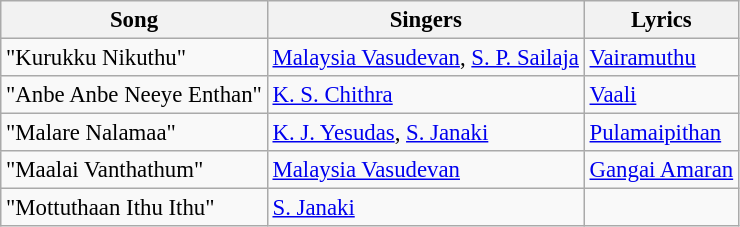<table class="wikitable" style="font-size:95%;">
<tr>
<th>Song</th>
<th>Singers</th>
<th>Lyrics</th>
</tr>
<tr>
<td>"Kurukku Nikuthu"</td>
<td><a href='#'>Malaysia Vasudevan</a>, <a href='#'>S. P. Sailaja</a></td>
<td><a href='#'>Vairamuthu</a></td>
</tr>
<tr>
<td>"Anbe Anbe Neeye Enthan"</td>
<td><a href='#'>K. S. Chithra</a></td>
<td><a href='#'>Vaali</a></td>
</tr>
<tr>
<td>"Malare Nalamaa"</td>
<td><a href='#'>K. J. Yesudas</a>, <a href='#'>S. Janaki</a></td>
<td><a href='#'>Pulamaipithan</a></td>
</tr>
<tr>
<td>"Maalai Vanthathum"</td>
<td><a href='#'>Malaysia Vasudevan</a></td>
<td><a href='#'>Gangai Amaran</a></td>
</tr>
<tr>
<td>"Mottuthaan Ithu Ithu"</td>
<td><a href='#'>S. Janaki</a></td>
<td></td>
</tr>
</table>
